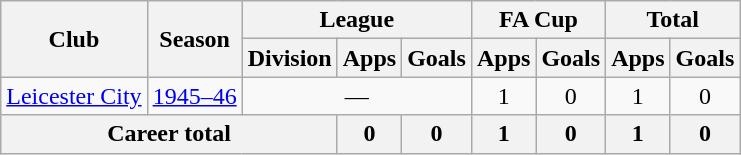<table class="wikitable" style="text-align:center">
<tr>
<th rowspan="2">Club</th>
<th rowspan="2">Season</th>
<th colspan="3">League</th>
<th colspan="2">FA Cup</th>
<th colspan="2">Total</th>
</tr>
<tr>
<th>Division</th>
<th>Apps</th>
<th>Goals</th>
<th>Apps</th>
<th>Goals</th>
<th>Apps</th>
<th>Goals</th>
</tr>
<tr>
<td><a href='#'>Leicester City</a></td>
<td><a href='#'>1945–46</a></td>
<td colspan="3">―</td>
<td>1</td>
<td>0</td>
<td>1</td>
<td>0</td>
</tr>
<tr>
<th colspan="3">Career total</th>
<th>0</th>
<th>0</th>
<th>1</th>
<th>0</th>
<th>1</th>
<th>0</th>
</tr>
</table>
